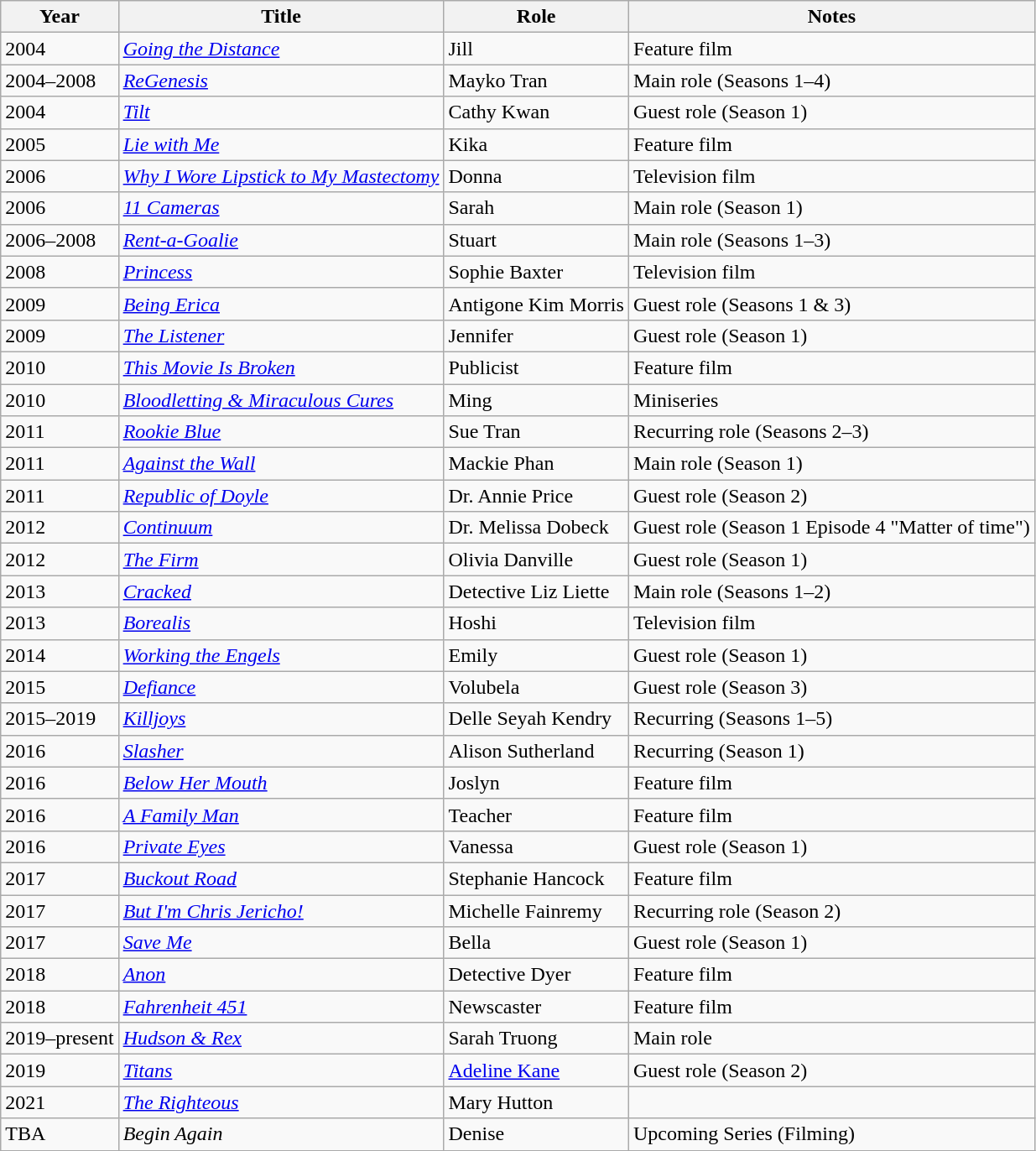<table class="wikitable sortable">
<tr>
<th>Year</th>
<th>Title</th>
<th>Role</th>
<th>Notes</th>
</tr>
<tr>
<td>2004</td>
<td><em><a href='#'>Going the Distance</a></em></td>
<td>Jill</td>
<td>Feature film</td>
</tr>
<tr>
<td>2004–2008</td>
<td><em><a href='#'>ReGenesis</a></em></td>
<td>Mayko Tran</td>
<td>Main role (Seasons 1–4)</td>
</tr>
<tr>
<td>2004</td>
<td><em><a href='#'>Tilt</a></em></td>
<td>Cathy Kwan</td>
<td>Guest role (Season 1)</td>
</tr>
<tr>
<td>2005</td>
<td><em><a href='#'>Lie with Me</a></em></td>
<td>Kika</td>
<td>Feature film</td>
</tr>
<tr>
<td>2006</td>
<td><em><a href='#'>Why I Wore Lipstick to My Mastectomy</a></em></td>
<td>Donna</td>
<td>Television film</td>
</tr>
<tr>
<td>2006</td>
<td><em><a href='#'>11 Cameras</a></em></td>
<td>Sarah</td>
<td>Main role (Season 1)</td>
</tr>
<tr>
<td>2006–2008</td>
<td><em><a href='#'>Rent-a-Goalie</a></em></td>
<td>Stuart</td>
<td>Main role (Seasons 1–3)</td>
</tr>
<tr>
<td>2008</td>
<td><em><a href='#'>Princess</a></em></td>
<td>Sophie Baxter</td>
<td>Television film</td>
</tr>
<tr>
<td>2009</td>
<td><em><a href='#'>Being Erica</a></em></td>
<td>Antigone Kim Morris</td>
<td>Guest role (Seasons 1 & 3)</td>
</tr>
<tr>
<td>2009</td>
<td data-sort-value="Listener, The"><em><a href='#'>The Listener</a></em></td>
<td>Jennifer</td>
<td>Guest role (Season 1)</td>
</tr>
<tr>
<td>2010</td>
<td><em><a href='#'>This Movie Is Broken</a></em></td>
<td>Publicist</td>
<td>Feature film</td>
</tr>
<tr>
<td>2010</td>
<td><em><a href='#'>Bloodletting & Miraculous Cures</a></em></td>
<td>Ming</td>
<td>Miniseries</td>
</tr>
<tr>
<td>2011</td>
<td><em><a href='#'>Rookie Blue</a></em></td>
<td>Sue Tran</td>
<td>Recurring role (Seasons 2–3)</td>
</tr>
<tr>
<td>2011</td>
<td><em><a href='#'>Against the Wall</a></em></td>
<td>Mackie Phan</td>
<td>Main role (Season 1)</td>
</tr>
<tr>
<td>2011</td>
<td><em><a href='#'>Republic of Doyle</a></em></td>
<td>Dr. Annie Price</td>
<td>Guest role (Season 2)</td>
</tr>
<tr>
<td>2012</td>
<td><em><a href='#'>Continuum</a></em></td>
<td>Dr. Melissa Dobeck</td>
<td>Guest role (Season 1 Episode 4 "Matter of time")</td>
</tr>
<tr>
<td>2012</td>
<td data-sort-value="Firm, The"><em><a href='#'>The Firm</a></em></td>
<td>Olivia Danville</td>
<td>Guest role (Season 1)</td>
</tr>
<tr>
<td>2013</td>
<td><em><a href='#'>Cracked</a></em></td>
<td>Detective Liz Liette</td>
<td>Main role (Seasons 1–2)</td>
</tr>
<tr>
<td>2013</td>
<td><em><a href='#'>Borealis</a></em></td>
<td>Hoshi</td>
<td>Television film</td>
</tr>
<tr>
<td>2014</td>
<td><em><a href='#'>Working the Engels</a></em></td>
<td>Emily</td>
<td>Guest role (Season 1)</td>
</tr>
<tr>
<td>2015</td>
<td><em><a href='#'>Defiance</a></em></td>
<td>Volubela</td>
<td>Guest role (Season 3)</td>
</tr>
<tr>
<td>2015–2019</td>
<td><em><a href='#'>Killjoys</a></em></td>
<td>Delle Seyah Kendry</td>
<td>Recurring (Seasons 1–5)</td>
</tr>
<tr>
<td>2016</td>
<td><em><a href='#'>Slasher</a></em></td>
<td>Alison Sutherland</td>
<td>Recurring (Season 1)</td>
</tr>
<tr>
<td>2016</td>
<td><em><a href='#'>Below Her Mouth</a></em></td>
<td>Joslyn</td>
<td>Feature film</td>
</tr>
<tr>
<td>2016</td>
<td data-sort-value="Family Man, A"><em><a href='#'>A Family Man</a></em></td>
<td>Teacher</td>
<td>Feature film</td>
</tr>
<tr>
<td>2016</td>
<td><em><a href='#'>Private Eyes</a></em></td>
<td>Vanessa</td>
<td>Guest role (Season 1)</td>
</tr>
<tr>
<td>2017</td>
<td><em><a href='#'>Buckout Road</a></em></td>
<td>Stephanie Hancock</td>
<td>Feature film</td>
</tr>
<tr>
<td>2017</td>
<td><em><a href='#'>But I'm Chris Jericho!</a></em></td>
<td>Michelle Fainremy</td>
<td>Recurring role (Season 2)</td>
</tr>
<tr>
<td>2017</td>
<td><em><a href='#'>Save Me</a></em></td>
<td>Bella</td>
<td>Guest role (Season 1)</td>
</tr>
<tr>
<td>2018</td>
<td><em><a href='#'>Anon</a></em></td>
<td>Detective Dyer</td>
<td>Feature film</td>
</tr>
<tr>
<td>2018</td>
<td><em><a href='#'>Fahrenheit 451</a></em></td>
<td>Newscaster</td>
<td>Feature film</td>
</tr>
<tr>
<td>2019–present</td>
<td><em><a href='#'>Hudson & Rex</a></em></td>
<td>Sarah Truong</td>
<td>Main role</td>
</tr>
<tr>
<td>2019</td>
<td><em><a href='#'>Titans</a></em></td>
<td><a href='#'>Adeline Kane</a></td>
<td>Guest role (Season 2)</td>
</tr>
<tr>
<td>2021</td>
<td data-sort-value="Righteous, The"><em><a href='#'>The Righteous</a></em></td>
<td>Mary Hutton</td>
</tr>
<tr>
<td>TBA</td>
<td><em>Begin Again</em></td>
<td>Denise</td>
<td>Upcoming Series (Filming)</td>
</tr>
<tr>
</tr>
</table>
